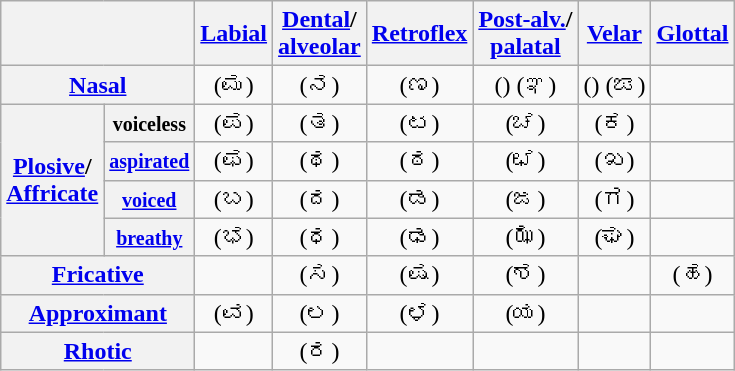<table class="wikitable" style=text-align:center>
<tr>
<th colspan="2"></th>
<th><a href='#'>Labial</a></th>
<th><a href='#'>Dental</a>/<br><a href='#'>alveolar</a></th>
<th><a href='#'>Retroflex</a></th>
<th><a href='#'>Post-alv.</a>/<br><a href='#'>palatal</a></th>
<th><a href='#'>Velar</a></th>
<th><a href='#'>Glottal</a></th>
</tr>
<tr>
<th colspan="2"><a href='#'>Nasal</a></th>
<td> (ಮ)</td>
<td> (ನ)</td>
<td> (ಣ)</td>
<td>() (ಞ)</td>
<td>() (ಙ)</td>
<td></td>
</tr>
<tr>
<th rowspan="4"><a href='#'>Plosive</a>/<br><a href='#'>Affricate</a></th>
<th><small>voiceless</small></th>
<td> (ಪ)</td>
<td> (ತ)</td>
<td> (ಟ)</td>
<td> (ಚ)</td>
<td> (ಕ)</td>
<td></td>
</tr>
<tr>
<th><a href='#'><small>aspirated</small></a></th>
<td> (ಫ)</td>
<td> (ಥ)</td>
<td> (ಠ)</td>
<td> (ಛ)</td>
<td> (ಖ)</td>
<td></td>
</tr>
<tr>
<th><a href='#'><small>voiced</small></a></th>
<td> (ಬ)</td>
<td> (ದ)</td>
<td> (ಡ)</td>
<td> (ಜ)</td>
<td> (ಗ)</td>
<td></td>
</tr>
<tr>
<th><small><a href='#'>breathy</a></small></th>
<td> (ಭ)</td>
<td> (ಧ)</td>
<td> (ಢ)</td>
<td> (ಝ)</td>
<td> (ಘ)</td>
<td></td>
</tr>
<tr>
<th colspan="2"><a href='#'>Fricative</a></th>
<td></td>
<td> (ಸ)</td>
<td> (ಷ)</td>
<td> (ಶ)</td>
<td></td>
<td> (ಹ)</td>
</tr>
<tr>
<th colspan="2"><a href='#'>Approximant</a></th>
<td> (ವ)</td>
<td> (ಲ)</td>
<td> (ಳ)</td>
<td> (ಯ)</td>
<td></td>
<td></td>
</tr>
<tr>
<th colspan="2"><a href='#'>Rhotic</a></th>
<td></td>
<td> (ರ)</td>
<td></td>
<td></td>
<td></td>
<td></td>
</tr>
</table>
